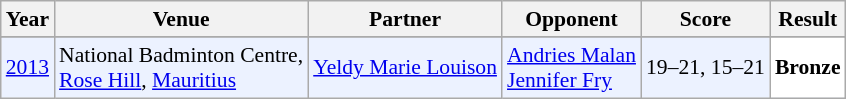<table class="sortable wikitable" style="font-size: 90%;">
<tr>
<th>Year</th>
<th>Venue</th>
<th>Partner</th>
<th>Opponent</th>
<th>Score</th>
<th>Result</th>
</tr>
<tr>
</tr>
<tr style="background:#ECF2FF">
<td style="text-align:center;"><a href='#'>2013</a></td>
<td style="text-align:left;">National Badminton Centre,<br> <a href='#'>Rose Hill</a>, <a href='#'>Mauritius</a></td>
<td align="left"> <a href='#'>Yeldy Marie Louison</a></td>
<td align="left"> <a href='#'>Andries Malan</a> <br>  <a href='#'>Jennifer Fry</a></td>
<td align="left">19–21, 15–21</td>
<td style="text-align:left; background:white"> <strong>Bronze</strong></td>
</tr>
</table>
